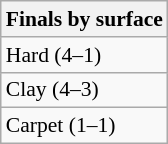<table class=wikitable style=font-size:90%>
<tr>
<th>Finals by surface</th>
</tr>
<tr>
<td>Hard (4–1)</td>
</tr>
<tr>
<td>Clay (4–3)</td>
</tr>
<tr>
<td>Carpet (1–1)</td>
</tr>
</table>
